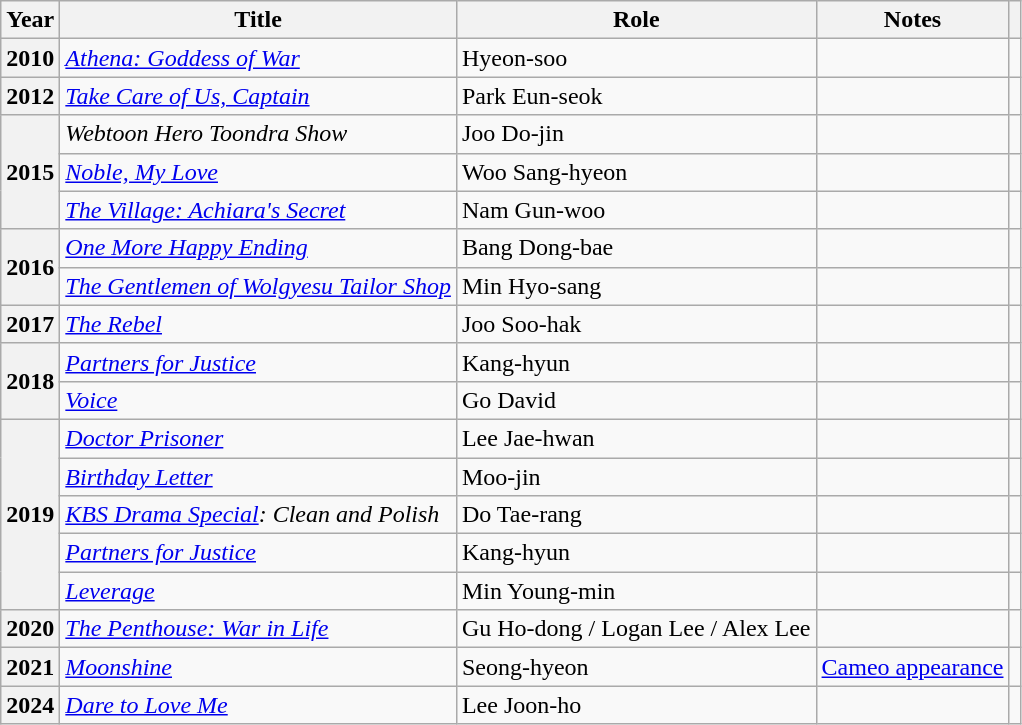<table class="wikitable plainrowheaders sortable">
<tr>
<th scope="col">Year</th>
<th scope="col">Title</th>
<th scope="col">Role</th>
<th scope="col">Notes</th>
<th scope="col" class="unsortable"></th>
</tr>
<tr>
<th scope="row">2010</th>
<td><em><a href='#'>Athena: Goddess of War</a></em></td>
<td>Hyeon-soo</td>
<td></td>
<td style="text-align:center"></td>
</tr>
<tr>
<th scope="row">2012</th>
<td><em><a href='#'>Take Care of Us, Captain</a></em></td>
<td>Park Eun-seok</td>
<td></td>
<td style="text-align:center"></td>
</tr>
<tr>
<th scope="row" rowspan="3">2015</th>
<td><em>Webtoon Hero Toondra Show</em></td>
<td>Joo Do-jin</td>
<td></td>
<td style="text-align:center"></td>
</tr>
<tr>
<td><em><a href='#'>Noble, My Love</a></em></td>
<td>Woo Sang-hyeon</td>
<td></td>
<td style="text-align:center"></td>
</tr>
<tr>
<td><em><a href='#'>The Village: Achiara's Secret</a></em></td>
<td>Nam Gun-woo</td>
<td></td>
<td style="text-align:center"></td>
</tr>
<tr>
<th scope="row" rowspan="2">2016</th>
<td><em><a href='#'>One More Happy Ending</a></em></td>
<td>Bang Dong-bae</td>
<td></td>
<td style="text-align:center"></td>
</tr>
<tr>
<td><em><a href='#'>The Gentlemen of Wolgyesu Tailor Shop</a></em></td>
<td>Min Hyo-sang</td>
<td></td>
<td style="text-align:center"></td>
</tr>
<tr>
<th scope="row">2017</th>
<td><em><a href='#'>The Rebel</a></em></td>
<td>Joo Soo-hak</td>
<td></td>
<td style="text-align:center"></td>
</tr>
<tr>
<th scope="row" rowspan="2">2018</th>
<td><em><a href='#'>Partners for Justice</a></em></td>
<td>Kang-hyun</td>
<td></td>
<td style="text-align:center"></td>
</tr>
<tr>
<td><em><a href='#'>Voice</a></em></td>
<td>Go David</td>
<td></td>
<td style="text-align:center"></td>
</tr>
<tr>
<th scope="row" rowspan="5">2019</th>
<td><em><a href='#'>Doctor Prisoner</a></em></td>
<td>Lee Jae-hwan</td>
<td></td>
<td style="text-align:center"></td>
</tr>
<tr>
<td><em><a href='#'>Birthday Letter</a></em></td>
<td>Moo-jin</td>
<td></td>
<td style="text-align:center"></td>
</tr>
<tr>
<td><em><a href='#'>KBS Drama Special</a>: Clean and Polish</em></td>
<td>Do Tae-rang</td>
<td></td>
<td style="text-align:center"></td>
</tr>
<tr>
<td><em><a href='#'>Partners for Justice</a></em></td>
<td>Kang-hyun</td>
<td></td>
<td style="text-align:center"></td>
</tr>
<tr>
<td><em><a href='#'>Leverage</a></em></td>
<td>Min Young-min</td>
<td></td>
<td style="text-align:center"></td>
</tr>
<tr>
<th scope="row">2020</th>
<td><em><a href='#'>The Penthouse: War in Life</a></em></td>
<td>Gu Ho-dong / Logan Lee / Alex Lee</td>
<td></td>
<td style="text-align:center"></td>
</tr>
<tr>
<th scope="row">2021</th>
<td><em><a href='#'>Moonshine</a></em></td>
<td>Seong-hyeon</td>
<td><a href='#'>Cameo appearance</a></td>
<td style="text-align:center"></td>
</tr>
<tr>
<th scope="row">2024</th>
<td><em><a href='#'>Dare to Love Me</a></em></td>
<td>Lee Joon-ho</td>
<td></td>
<td style="text-align:center"></td>
</tr>
</table>
